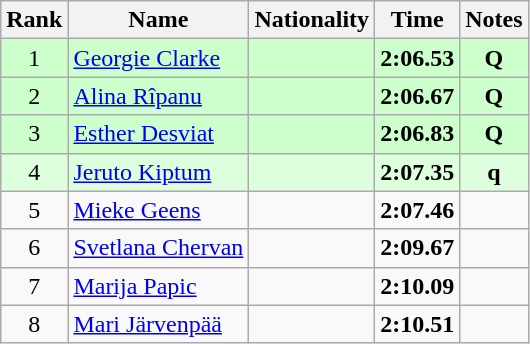<table class="wikitable sortable" style="text-align:center">
<tr>
<th>Rank</th>
<th>Name</th>
<th>Nationality</th>
<th>Time</th>
<th>Notes</th>
</tr>
<tr bgcolor=ccffcc>
<td>1</td>
<td align=left><a href='#'>Georgie Clarke</a></td>
<td align=left></td>
<td><strong>2:06.53</strong></td>
<td><strong>Q</strong></td>
</tr>
<tr bgcolor=ccffcc>
<td>2</td>
<td align=left><a href='#'>Alina Rîpanu</a></td>
<td align=left></td>
<td><strong>2:06.67</strong></td>
<td><strong>Q</strong></td>
</tr>
<tr bgcolor=ccffcc>
<td>3</td>
<td align=left><a href='#'>Esther Desviat</a></td>
<td align=left></td>
<td><strong>2:06.83</strong></td>
<td><strong>Q</strong></td>
</tr>
<tr bgcolor=ddffdd>
<td>4</td>
<td align=left><a href='#'>Jeruto Kiptum</a></td>
<td align=left></td>
<td><strong>2:07.35</strong></td>
<td><strong>q</strong></td>
</tr>
<tr>
<td>5</td>
<td align=left><a href='#'>Mieke Geens</a></td>
<td align=left></td>
<td><strong>2:07.46</strong></td>
<td></td>
</tr>
<tr>
<td>6</td>
<td align=left><a href='#'>Svetlana Chervan</a></td>
<td align=left></td>
<td><strong>2:09.67</strong></td>
<td></td>
</tr>
<tr>
<td>7</td>
<td align=left><a href='#'>Marija Papic</a></td>
<td align=left></td>
<td><strong>2:10.09</strong></td>
<td></td>
</tr>
<tr>
<td>8</td>
<td align=left><a href='#'>Mari Järvenpää</a></td>
<td align=left></td>
<td><strong>2:10.51</strong></td>
<td></td>
</tr>
</table>
